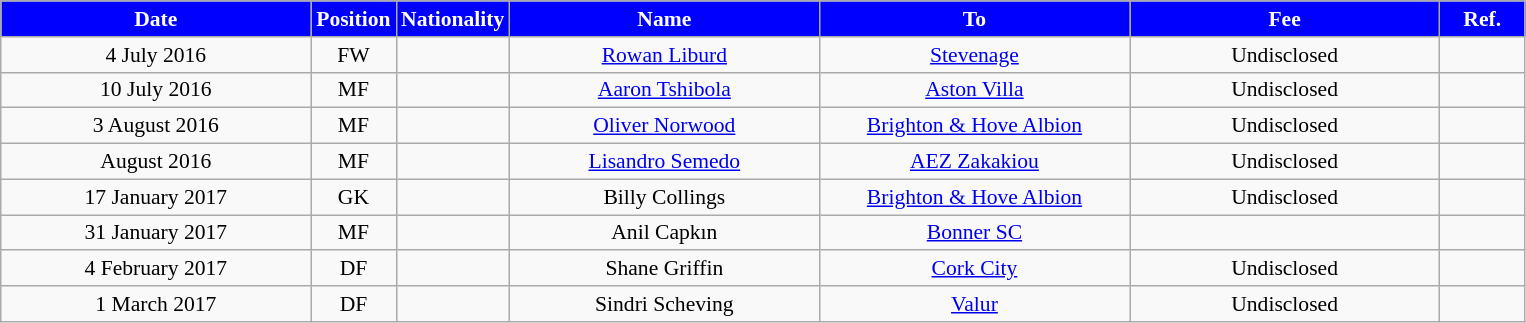<table class="wikitable" style="text-align:center; font-size:90%">
<tr>
<th style="background:#00f; color:white; width:200px;">Date</th>
<th style="background:#00f; color:white; width:50px;">Position</th>
<th style="background:#00f; color:white; width:50px;">Nationality</th>
<th style="background:#00f; color:white; width:200px;">Name</th>
<th style="background:#00f; color:white; width:200px;">To</th>
<th style="background:#00f; color:white; width:200px;">Fee</th>
<th style="background:#00f; color:white; width:50px;">Ref.</th>
</tr>
<tr>
<td>4 July 2016</td>
<td>FW</td>
<td></td>
<td><a href='#'>Rowan Liburd</a></td>
<td><a href='#'>Stevenage</a></td>
<td>Undisclosed</td>
<td></td>
</tr>
<tr>
<td>10 July 2016</td>
<td>MF</td>
<td></td>
<td><a href='#'>Aaron Tshibola</a></td>
<td><a href='#'>Aston Villa</a></td>
<td>Undisclosed</td>
<td></td>
</tr>
<tr>
<td>3 August 2016</td>
<td>MF</td>
<td></td>
<td><a href='#'>Oliver Norwood</a></td>
<td><a href='#'>Brighton & Hove Albion</a></td>
<td>Undisclosed</td>
<td></td>
</tr>
<tr>
<td>August 2016</td>
<td>MF</td>
<td></td>
<td><a href='#'>Lisandro Semedo</a></td>
<td><a href='#'>AEZ Zakakiou</a></td>
<td>Undisclosed</td>
<td></td>
</tr>
<tr>
<td>17 January 2017</td>
<td>GK</td>
<td></td>
<td>Billy Collings</td>
<td><a href='#'>Brighton & Hove Albion</a></td>
<td>Undisclosed</td>
<td></td>
</tr>
<tr>
<td>31 January 2017</td>
<td>MF</td>
<td></td>
<td>Anil Capkın</td>
<td><a href='#'>Bonner SC</a></td>
<td></td>
<td></td>
</tr>
<tr>
<td>4 February 2017</td>
<td>DF</td>
<td></td>
<td>Shane Griffin</td>
<td><a href='#'>Cork City</a></td>
<td>Undisclosed</td>
<td></td>
</tr>
<tr>
<td>1 March 2017</td>
<td>DF</td>
<td></td>
<td>Sindri Scheving</td>
<td><a href='#'>Valur</a></td>
<td>Undisclosed</td>
<td></td>
</tr>
</table>
